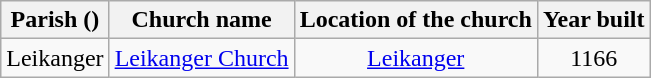<table class="wikitable" style="text-align:center">
<tr>
<th>Parish ()</th>
<th>Church name</th>
<th>Location of the church</th>
<th>Year built</th>
</tr>
<tr>
<td>Leikanger</td>
<td><a href='#'>Leikanger Church</a></td>
<td><a href='#'>Leikanger</a></td>
<td>1166</td>
</tr>
</table>
